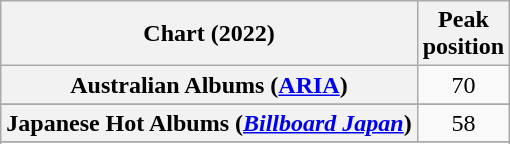<table class="wikitable sortable plainrowheaders" style="text-align:center">
<tr>
<th scope="col">Chart (2022)</th>
<th scope="col">Peak<br>position</th>
</tr>
<tr>
<th scope="row">Australian Albums (<a href='#'>ARIA</a>)</th>
<td>70</td>
</tr>
<tr>
</tr>
<tr>
</tr>
<tr>
</tr>
<tr>
<th scope="row">Japanese Hot Albums (<em><a href='#'>Billboard Japan</a></em>)</th>
<td>58</td>
</tr>
<tr>
</tr>
<tr>
</tr>
<tr>
</tr>
<tr>
</tr>
</table>
